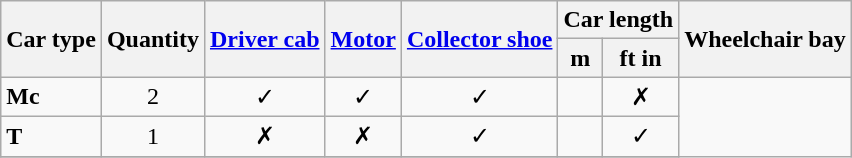<table class="wikitable" style="text-align:center">
<tr>
<th rowspan=2>Car type</th>
<th rowspan=2>Quantity</th>
<th rowspan=2><a href='#'>Driver cab</a></th>
<th rowspan=2><a href='#'>Motor</a></th>
<th rowspan=2><a href='#'>Collector shoe</a></th>
<th colspan=2>Car length</th>
<th rowspan=2>Wheelchair bay</th>
</tr>
<tr>
<th bgcolor="#c0c0f0">m</th>
<th bgcolor="#c0c0f0">ft in</th>
</tr>
<tr>
<td style=text-align:left><strong>Mc</strong></td>
<td>2</td>
<td><span>✓</span></td>
<td><span>✓</span></td>
<td><span>✓</span></td>
<td></td>
<td><span>✗</span></td>
</tr>
<tr>
<td style=text-align:left><strong>T</strong></td>
<td>1</td>
<td><span>✗</span></td>
<td><span>✗</span></td>
<td><span>✓</span></td>
<td></td>
<td><span>✓</span></td>
</tr>
<tr>
</tr>
</table>
